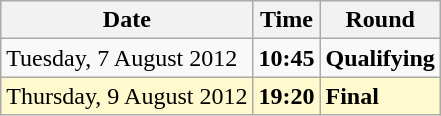<table class="wikitable">
<tr>
<th>Date</th>
<th>Time</th>
<th>Round</th>
</tr>
<tr>
<td>Tuesday, 7 August 2012</td>
<td><strong>10:45</strong></td>
<td><strong>Qualifying</strong></td>
</tr>
<tr style=background:lemonchiffon>
<td>Thursday, 9 August 2012</td>
<td><strong>19:20</strong></td>
<td><strong>Final</strong></td>
</tr>
</table>
